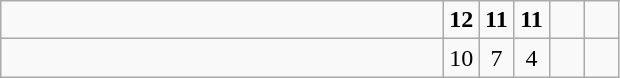<table class="wikitable">
<tr>
<td style="width:18em"><strong></strong></td>
<td align=center style="width:1em"><strong>12</strong></td>
<td align=center style="width:1em"><strong>11</strong></td>
<td align=center style="width:1em"><strong>11</strong></td>
<td align=center style="width:1em"></td>
<td align=center style="width:1em"></td>
</tr>
<tr>
<td style="width:18em"></td>
<td align=center style="width:1em">10</td>
<td align=center style="width:1em">7</td>
<td align=center style="width:1em">4</td>
<td align=center style="width:1em"></td>
<td align=center style="width:1em"></td>
</tr>
</table>
